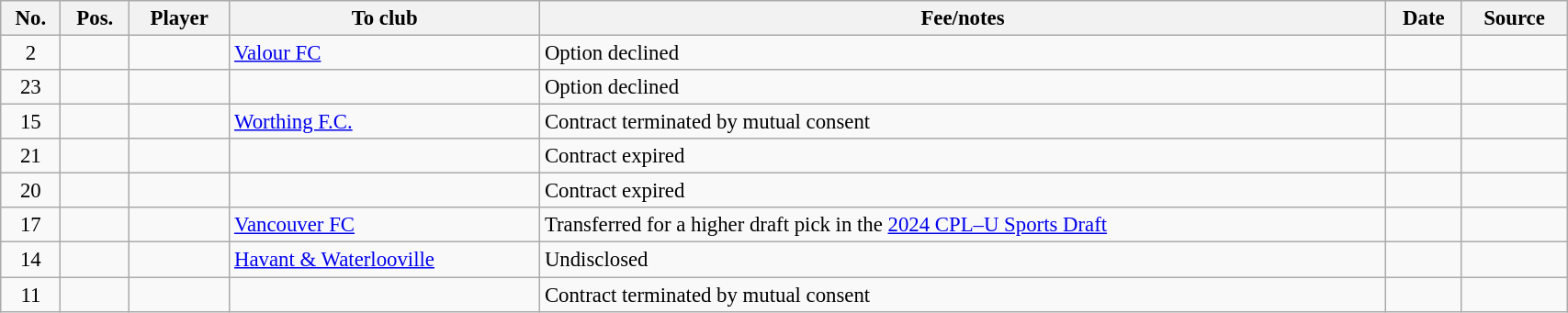<table class="wikitable sortable" style="width:90%; text-align:center; font-size:95%; text-align:left;">
<tr>
<th>No.</th>
<th>Pos.</th>
<th>Player</th>
<th>To club</th>
<th>Fee/notes</th>
<th>Date</th>
<th>Source</th>
</tr>
<tr>
<td align=center>2</td>
<td align=center></td>
<td></td>
<td> <a href='#'>Valour FC</a></td>
<td>Option declined</td>
<td></td>
<td></td>
</tr>
<tr>
<td align=center>23</td>
<td align=center></td>
<td></td>
<td></td>
<td>Option declined</td>
<td></td>
<td></td>
</tr>
<tr>
<td align=center>15</td>
<td align=center></td>
<td></td>
<td> <a href='#'>Worthing F.C.</a></td>
<td>Contract terminated by mutual consent</td>
<td></td>
<td></td>
</tr>
<tr>
<td align=center>21</td>
<td align=center></td>
<td></td>
<td></td>
<td>Contract expired</td>
<td></td>
<td></td>
</tr>
<tr>
<td align=center>20</td>
<td align=center></td>
<td></td>
<td></td>
<td>Contract expired</td>
<td></td>
<td></td>
</tr>
<tr>
<td align=center>17</td>
<td align=center></td>
<td></td>
<td> <a href='#'>Vancouver FC</a></td>
<td>Transferred for a higher draft pick in the <a href='#'>2024 CPL–U Sports Draft</a></td>
<td></td>
<td></td>
</tr>
<tr>
<td align=center>14</td>
<td align=center></td>
<td></td>
<td> <a href='#'>Havant & Waterlooville</a></td>
<td>Undisclosed</td>
<td></td>
<td></td>
</tr>
<tr>
<td align=center>11</td>
<td align=center></td>
<td></td>
<td></td>
<td>Contract terminated by mutual consent</td>
<td></td>
<td></td>
</tr>
</table>
